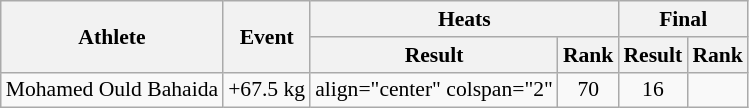<table class=wikitable style="font-size:90%">
<tr>
<th rowspan="2">Athlete</th>
<th rowspan="2">Event</th>
<th colspan="2">Heats</th>
<th colspan="2">Final</th>
</tr>
<tr>
<th>Result</th>
<th>Rank</th>
<th>Result</th>
<th>Rank</th>
</tr>
<tr>
<td>Mohamed Ould Bahaida</td>
<td>+67.5 kg</td>
<td>align="center" colspan="2" </td>
<td align="center">70</td>
<td align="center">16</td>
</tr>
</table>
